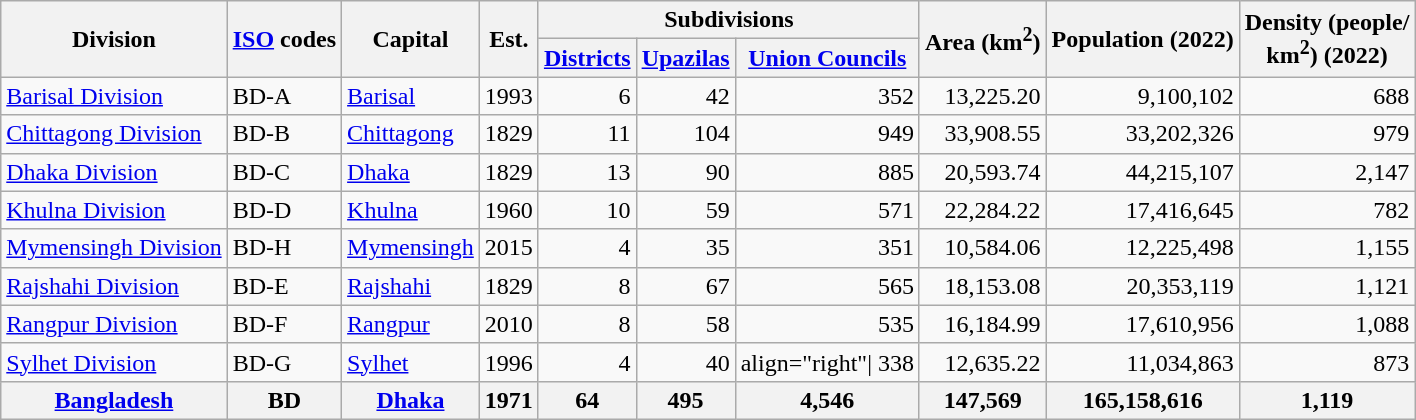<table class="wikitable sortable">
<tr>
<th rowspan="2">Division</th>
<th rowspan="2"><a href='#'>ISO</a> codes</th>
<th rowspan="2">Capital</th>
<th rowspan="2">Est.</th>
<th colspan="3" class="unsortable">Subdivisions</th>
<th rowspan="2">Area (km<sup>2</sup>)</th>
<th rowspan="2">Population (2022)</th>
<th rowspan="2">Density (people/<br>km<sup>2</sup>) (2022)</th>
</tr>
<tr>
<th class="unsortable"><a href='#'>Districts</a></th>
<th class="unsortable"><a href='#'>Upazilas</a></th>
<th class="unsortable"><a href='#'>Union Councils</a></th>
</tr>
<tr>
<td><a href='#'>Barisal Division</a></td>
<td>BD-A</td>
<td><a href='#'>Barisal</a></td>
<td>1993</td>
<td align="right">6</td>
<td align="right">42</td>
<td align="right">352</td>
<td align="right">13,225.20</td>
<td align="right">9,100,102</td>
<td align="right">688</td>
</tr>
<tr>
<td><a href='#'>Chittagong Division</a></td>
<td>BD-B</td>
<td><a href='#'>Chittagong</a></td>
<td>1829</td>
<td align="right">11</td>
<td align="right">104</td>
<td align="right">949</td>
<td align="right">33,908.55</td>
<td align="right">33,202,326</td>
<td align="right">979</td>
</tr>
<tr>
<td><a href='#'>Dhaka Division</a></td>
<td>BD-C</td>
<td><a href='#'>Dhaka</a></td>
<td>1829</td>
<td align="right">13</td>
<td align="right">90</td>
<td align="right">885</td>
<td align="right">20,593.74</td>
<td align="right">44,215,107</td>
<td align="right">2,147</td>
</tr>
<tr>
<td><a href='#'>Khulna Division</a></td>
<td>BD-D</td>
<td><a href='#'>Khulna</a></td>
<td>1960</td>
<td align="right">10</td>
<td align="right">59</td>
<td align="right">571</td>
<td align="right">22,284.22</td>
<td align="right">17,416,645</td>
<td align="right">782</td>
</tr>
<tr>
<td><a href='#'>Mymensingh Division</a></td>
<td>BD-H</td>
<td><a href='#'>Mymensingh</a></td>
<td>2015</td>
<td align="right">4</td>
<td align="right">35</td>
<td align="right">351</td>
<td align="right">10,584.06</td>
<td align="right">12,225,498</td>
<td align="right">1,155</td>
</tr>
<tr>
<td><a href='#'>Rajshahi Division</a></td>
<td>BD-E</td>
<td><a href='#'>Rajshahi</a></td>
<td>1829</td>
<td align="right">8</td>
<td align="right">67</td>
<td align="right">565</td>
<td align="right">18,153.08</td>
<td align="right">20,353,119</td>
<td align="right">1,121</td>
</tr>
<tr>
<td><a href='#'>Rangpur Division</a></td>
<td>BD-F</td>
<td><a href='#'>Rangpur</a></td>
<td>2010</td>
<td align="right">8</td>
<td align="right">58</td>
<td align="right">535</td>
<td align="right">16,184.99</td>
<td align="right">17,610,956</td>
<td align="right">1,088</td>
</tr>
<tr>
<td><a href='#'>Sylhet Division</a></td>
<td>BD-G</td>
<td><a href='#'>Sylhet</a></td>
<td>1996</td>
<td align="right">4</td>
<td align="right">40</td>
<td>align="right"| 338</td>
<td align="right">12,635.22</td>
<td align="right">11,034,863</td>
<td align="right">873</td>
</tr>
<tr style="background:FF6347;" |- class="sortbottom">
<th><a href='#'>Bangladesh</a></th>
<th>BD</th>
<th><a href='#'>Dhaka</a></th>
<th>1971</th>
<th align="right">64</th>
<th align="right">495</th>
<th align="right">4,546</th>
<th align="right">147,569</th>
<th align="right">165,158,616</th>
<th align="right">1,119</th>
</tr>
</table>
